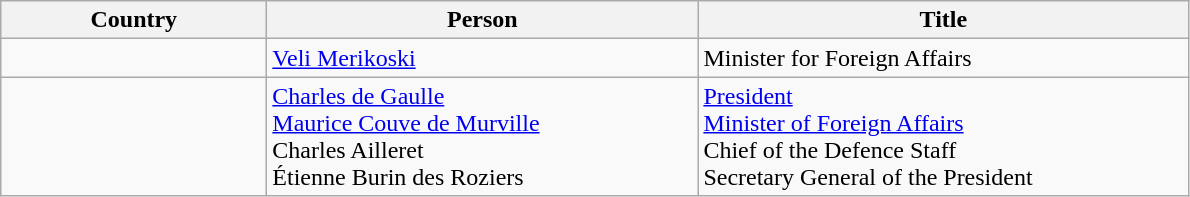<table class="wikitable">
<tr style="vertical-align: top;">
<th width="170">Country</th>
<th width="280">Person</th>
<th width="320">Title</th>
</tr>
<tr style="vertical-align: top;">
<td></td>
<td><a href='#'>Veli Merikoski</a></td>
<td>Minister for Foreign Affairs</td>
</tr>
<tr style="vertical-align: top;">
<td></td>
<td><a href='#'>Charles de Gaulle</a><br><a href='#'>Maurice Couve de Murville</a><br>Charles Ailleret<br>Étienne Burin des Roziers</td>
<td><a href='#'>President</a><br><a href='#'>Minister of Foreign Affairs</a><br>Chief of the Defence Staff<br>Secretary General of the President</td>
</tr>
</table>
